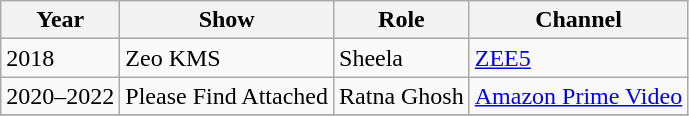<table class="wikitable sortable">
<tr>
<th>Year</th>
<th>Show</th>
<th>Role</th>
<th>Channel</th>
</tr>
<tr>
<td>2018</td>
<td>Zeo KMS</td>
<td>Sheela</td>
<td><a href='#'>ZEE5</a></td>
</tr>
<tr>
<td>2020–2022</td>
<td>Please Find Attached</td>
<td>Ratna Ghosh</td>
<td><a href='#'>Amazon Prime Video</a></td>
</tr>
<tr>
</tr>
</table>
